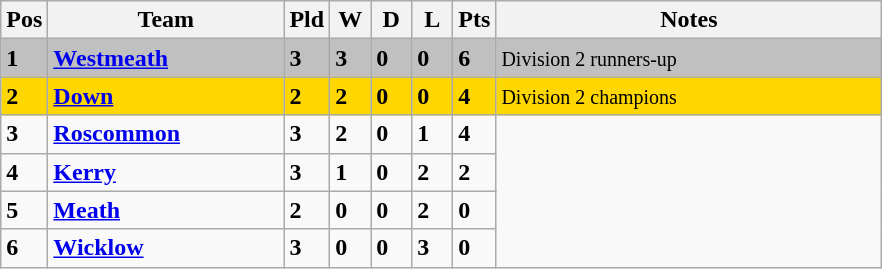<table class="wikitable" style="text-align: centre;">
<tr>
<th width=20>Pos</th>
<th width=150>Team</th>
<th width=20>Pld</th>
<th width=20>W</th>
<th width=20>D</th>
<th width=20>L</th>
<th width=20>Pts</th>
<th width=250>Notes</th>
</tr>
<tr style="background:silver;">
<td><strong>1</strong></td>
<td align=left><strong> <a href='#'>Westmeath</a> </strong></td>
<td><strong>3</strong></td>
<td><strong>3</strong></td>
<td><strong>0</strong></td>
<td><strong>0</strong></td>
<td><strong>6</strong></td>
<td><small> Division 2 runners-up</small></td>
</tr>
<tr style="background:gold;">
<td><strong>2</strong></td>
<td align=left><strong> <a href='#'>Down</a> </strong></td>
<td><strong>2</strong></td>
<td><strong>2</strong></td>
<td><strong>0</strong></td>
<td><strong>0</strong></td>
<td><strong>4</strong></td>
<td><small> Division 2 champions</small></td>
</tr>
<tr style>
<td><strong>3</strong></td>
<td align=left><strong> <a href='#'>Roscommon</a> </strong></td>
<td><strong>3</strong></td>
<td><strong>2</strong></td>
<td><strong>0</strong></td>
<td><strong>1</strong></td>
<td><strong>4</strong></td>
</tr>
<tr style>
<td><strong>4</strong></td>
<td align=left><strong> <a href='#'>Kerry</a> </strong></td>
<td><strong>3</strong></td>
<td><strong>1</strong></td>
<td><strong>0</strong></td>
<td><strong>2</strong></td>
<td><strong>2</strong></td>
</tr>
<tr style>
<td><strong>5</strong></td>
<td align=left><strong> <a href='#'>Meath</a> </strong></td>
<td><strong>2</strong></td>
<td><strong>0</strong></td>
<td><strong>0</strong></td>
<td><strong>2</strong></td>
<td><strong>0</strong></td>
</tr>
<tr style>
<td><strong>6</strong></td>
<td align=left><strong> <a href='#'>Wicklow</a> </strong></td>
<td><strong>3</strong></td>
<td><strong>0</strong></td>
<td><strong>0</strong></td>
<td><strong>3</strong></td>
<td><strong>0</strong></td>
</tr>
</table>
